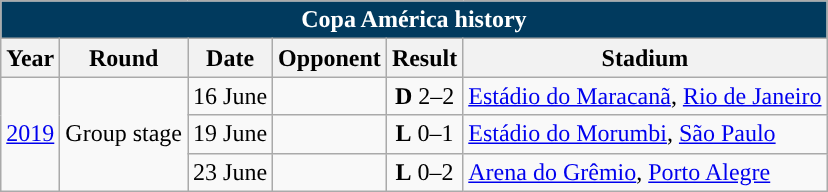<table class="wikitable collapsible collapsed" style="text-align: center;font-size:100%;">
<tr>
<th colspan=6 style="background: #013A5E; color: #FFFFFF;">Copa América history</th>
</tr>
<tr>
<th>Year</th>
<th>Round</th>
<th>Date</th>
<th>Opponent</th>
<th>Result</th>
<th>Stadium</th>
</tr>
<tr>
<td rowspan=3> <a href='#'>2019</a></td>
<td rowspan=3>Group stage</td>
<td align="left">16 June</td>
<td align="left"></td>
<td><strong>D</strong> 2–2</td>
<td align="left"><a href='#'>Estádio do Maracanã</a>, <a href='#'>Rio de Janeiro</a></td>
</tr>
<tr>
<td align="left">19 June</td>
<td align="left"></td>
<td><strong>L</strong> 0–1</td>
<td align="left"><a href='#'>Estádio do Morumbi</a>, <a href='#'>São Paulo</a></td>
</tr>
<tr>
<td align="left">23 June</td>
<td align="left"></td>
<td><strong>L</strong> 0–2</td>
<td align="left"><a href='#'>Arena do Grêmio</a>, <a href='#'>Porto Alegre</a></td>
</tr>
</table>
